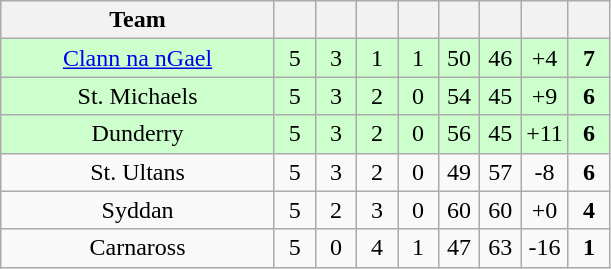<table class="wikitable" style="text-align:center">
<tr>
<th style="width:175px;">Team</th>
<th width="20"></th>
<th width="20"></th>
<th width="20"></th>
<th width="20"></th>
<th width="20"></th>
<th width="20"></th>
<th width="20"></th>
<th width="20"></th>
</tr>
<tr style="background:#cfc;">
<td><a href='#'>Clann na nGael</a></td>
<td>5</td>
<td>3</td>
<td>1</td>
<td>1</td>
<td>50</td>
<td>46</td>
<td>+4</td>
<td><strong>7</strong></td>
</tr>
<tr style="background:#cfc;">
<td>St. Michaels</td>
<td>5</td>
<td>3</td>
<td>2</td>
<td>0</td>
<td>54</td>
<td>45</td>
<td>+9</td>
<td><strong>6</strong></td>
</tr>
<tr style="background:#cfc;">
<td>Dunderry</td>
<td>5</td>
<td>3</td>
<td>2</td>
<td>0</td>
<td>56</td>
<td>45</td>
<td>+11</td>
<td><strong>6</strong></td>
</tr>
<tr>
<td>St. Ultans</td>
<td>5</td>
<td>3</td>
<td>2</td>
<td>0</td>
<td>49</td>
<td>57</td>
<td>-8</td>
<td><strong>6</strong></td>
</tr>
<tr>
<td>Syddan</td>
<td>5</td>
<td>2</td>
<td>3</td>
<td>0</td>
<td>60</td>
<td>60</td>
<td>+0</td>
<td><strong>4</strong></td>
</tr>
<tr>
<td>Carnaross</td>
<td>5</td>
<td>0</td>
<td>4</td>
<td>1</td>
<td>47</td>
<td>63</td>
<td>-16</td>
<td><strong>1</strong></td>
</tr>
</table>
